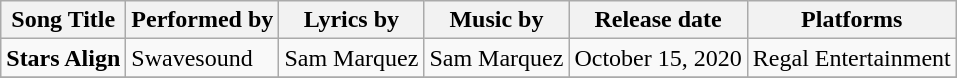<table class=wikitable>
<tr>
<th>Song Title</th>
<th>Performed by</th>
<th>Lyrics by</th>
<th>Music by</th>
<th>Release date</th>
<th>Platforms</th>
</tr>
<tr>
<td><strong>Stars Align</strong></td>
<td>Swavesound</td>
<td>Sam Marquez</td>
<td>Sam Marquez</td>
<td>October 15, 2020</td>
<td>Regal Entertainment</td>
</tr>
<tr>
</tr>
</table>
